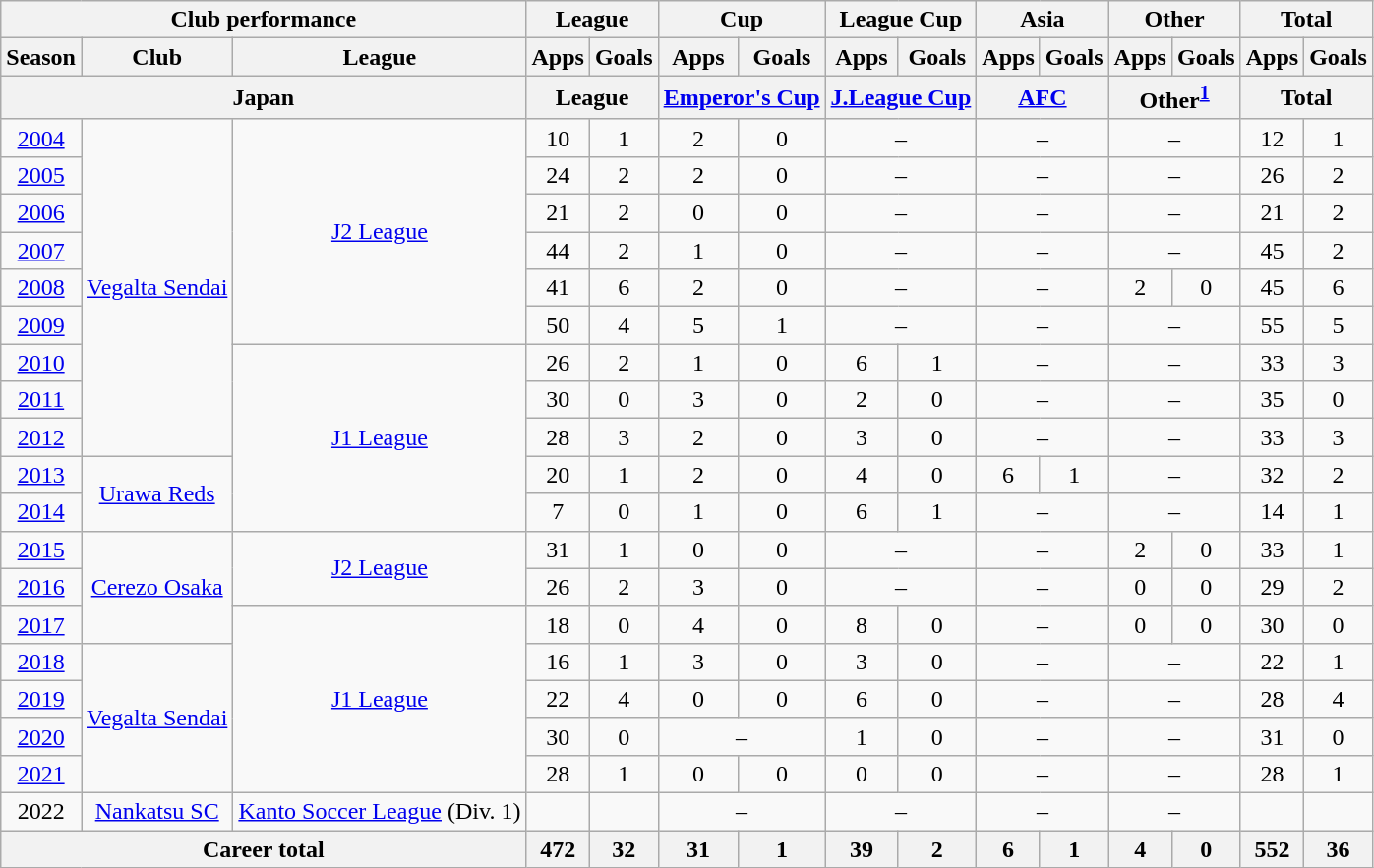<table class="wikitable" style="text-align:center">
<tr>
<th colspan=3>Club performance</th>
<th colspan=2>League</th>
<th colspan=2>Cup</th>
<th colspan=2>League Cup</th>
<th colspan=2>Asia</th>
<th colspan=2>Other</th>
<th colspan=2>Total</th>
</tr>
<tr>
<th>Season</th>
<th>Club</th>
<th>League</th>
<th>Apps</th>
<th>Goals</th>
<th>Apps</th>
<th>Goals</th>
<th>Apps</th>
<th>Goals</th>
<th>Apps</th>
<th>Goals</th>
<th>Apps</th>
<th>Goals</th>
<th>Apps</th>
<th>Goals</th>
</tr>
<tr>
<th colspan=3>Japan</th>
<th colspan=2>League</th>
<th colspan=2><a href='#'>Emperor's Cup</a></th>
<th colspan=2><a href='#'>J.League Cup</a></th>
<th colspan="2"><a href='#'>AFC</a></th>
<th colspan="2">Other<sup><a href='#'>1</a></sup></th>
<th colspan=2>Total</th>
</tr>
<tr>
<td><a href='#'>2004</a></td>
<td rowspan="9"><a href='#'>Vegalta Sendai</a></td>
<td rowspan="6"><a href='#'>J2 League</a></td>
<td>10</td>
<td>1</td>
<td>2</td>
<td>0</td>
<td colspan="2">–</td>
<td colspan="2">–</td>
<td colspan="2">–</td>
<td>12</td>
<td>1</td>
</tr>
<tr>
<td><a href='#'>2005</a></td>
<td>24</td>
<td>2</td>
<td>2</td>
<td>0</td>
<td colspan="2">–</td>
<td colspan="2">–</td>
<td colspan="2">–</td>
<td>26</td>
<td>2</td>
</tr>
<tr>
<td><a href='#'>2006</a></td>
<td>21</td>
<td>2</td>
<td>0</td>
<td>0</td>
<td colspan="2">–</td>
<td colspan="2">–</td>
<td colspan="2">–</td>
<td>21</td>
<td>2</td>
</tr>
<tr>
<td><a href='#'>2007</a></td>
<td>44</td>
<td>2</td>
<td>1</td>
<td>0</td>
<td colspan="2">–</td>
<td colspan="2">–</td>
<td colspan="2">–</td>
<td>45</td>
<td>2</td>
</tr>
<tr>
<td><a href='#'>2008</a></td>
<td>41</td>
<td>6</td>
<td>2</td>
<td>0</td>
<td colspan="2">–</td>
<td colspan="2">–</td>
<td>2</td>
<td>0</td>
<td>45</td>
<td>6</td>
</tr>
<tr>
<td><a href='#'>2009</a></td>
<td>50</td>
<td>4</td>
<td>5</td>
<td>1</td>
<td colspan="2">–</td>
<td colspan="2">–</td>
<td colspan="2">–</td>
<td>55</td>
<td>5</td>
</tr>
<tr>
<td><a href='#'>2010</a></td>
<td rowspan="5"><a href='#'>J1 League</a></td>
<td>26</td>
<td>2</td>
<td>1</td>
<td>0</td>
<td>6</td>
<td>1</td>
<td colspan="2">–</td>
<td colspan="2">–</td>
<td>33</td>
<td>3</td>
</tr>
<tr>
<td><a href='#'>2011</a></td>
<td>30</td>
<td>0</td>
<td>3</td>
<td>0</td>
<td>2</td>
<td>0</td>
<td colspan="2">–</td>
<td colspan="2">–</td>
<td>35</td>
<td>0</td>
</tr>
<tr>
<td><a href='#'>2012</a></td>
<td>28</td>
<td>3</td>
<td>2</td>
<td>0</td>
<td>3</td>
<td>0</td>
<td colspan="2">–</td>
<td colspan="2">–</td>
<td>33</td>
<td>3</td>
</tr>
<tr>
<td><a href='#'>2013</a></td>
<td rowspan="2"><a href='#'>Urawa Reds</a></td>
<td>20</td>
<td>1</td>
<td>2</td>
<td>0</td>
<td>4</td>
<td>0</td>
<td>6</td>
<td>1</td>
<td colspan="2">–</td>
<td>32</td>
<td>2</td>
</tr>
<tr>
<td><a href='#'>2014</a></td>
<td>7</td>
<td>0</td>
<td>1</td>
<td>0</td>
<td>6</td>
<td>1</td>
<td colspan="2">–</td>
<td colspan="2">–</td>
<td>14</td>
<td>1</td>
</tr>
<tr>
<td><a href='#'>2015</a></td>
<td rowspan="3"><a href='#'>Cerezo Osaka</a></td>
<td rowspan="2"><a href='#'>J2 League</a></td>
<td>31</td>
<td>1</td>
<td>0</td>
<td>0</td>
<td colspan="2">–</td>
<td colspan="2">–</td>
<td>2</td>
<td>0</td>
<td>33</td>
<td>1</td>
</tr>
<tr>
<td><a href='#'>2016</a></td>
<td>26</td>
<td>2</td>
<td>3</td>
<td>0</td>
<td colspan="2">–</td>
<td colspan="2">–</td>
<td>0</td>
<td>0</td>
<td>29</td>
<td>2</td>
</tr>
<tr>
<td><a href='#'>2017</a></td>
<td rowspan="5"><a href='#'>J1 League</a></td>
<td>18</td>
<td>0</td>
<td>4</td>
<td>0</td>
<td>8</td>
<td>0</td>
<td colspan="2">–</td>
<td>0</td>
<td>0</td>
<td>30</td>
<td>0</td>
</tr>
<tr>
<td><a href='#'>2018</a></td>
<td rowspan="4"><a href='#'>Vegalta Sendai</a></td>
<td>16</td>
<td>1</td>
<td>3</td>
<td>0</td>
<td>3</td>
<td>0</td>
<td colspan="2">–</td>
<td colspan="2">–</td>
<td>22</td>
<td>1</td>
</tr>
<tr>
<td><a href='#'>2019</a></td>
<td>22</td>
<td>4</td>
<td>0</td>
<td>0</td>
<td>6</td>
<td>0</td>
<td colspan="2">–</td>
<td colspan="2">–</td>
<td>28</td>
<td>4</td>
</tr>
<tr>
<td><a href='#'>2020</a></td>
<td>30</td>
<td>0</td>
<td colspan="2">–</td>
<td>1</td>
<td>0</td>
<td colspan="2">–</td>
<td colspan="2">–</td>
<td>31</td>
<td>0</td>
</tr>
<tr>
<td><a href='#'>2021</a></td>
<td>28</td>
<td>1</td>
<td>0</td>
<td>0</td>
<td>0</td>
<td>0</td>
<td colspan="2">–</td>
<td colspan="2">–</td>
<td>28</td>
<td>1</td>
</tr>
<tr>
<td>2022</td>
<td><a href='#'>Nankatsu SC</a></td>
<td><a href='#'>Kanto Soccer League</a> (Div. 1)</td>
<td></td>
<td></td>
<td colspan="2">–</td>
<td colspan="2">–</td>
<td colspan="2">–</td>
<td colspan="2">–</td>
<td></td>
<td></td>
</tr>
<tr>
<th colspan="3">Career total</th>
<th>472</th>
<th>32</th>
<th>31</th>
<th>1</th>
<th>39</th>
<th>2</th>
<th>6</th>
<th>1</th>
<th>4</th>
<th>0</th>
<th>552</th>
<th>36</th>
</tr>
</table>
